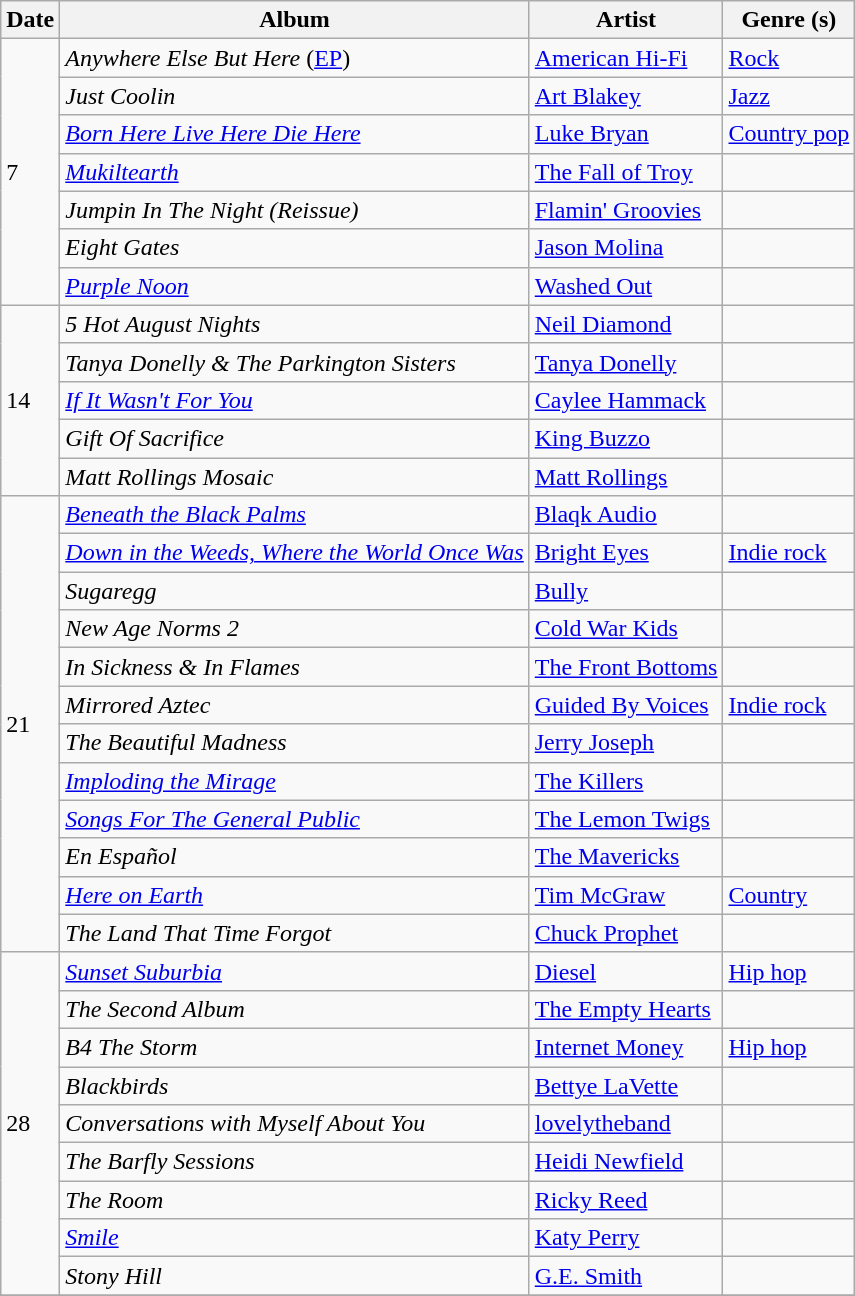<table class="wikitable">
<tr>
<th>Date</th>
<th>Album</th>
<th>Artist</th>
<th>Genre (s)</th>
</tr>
<tr>
<td rowspan="7">7</td>
<td><em>Anywhere Else But Here</em> (<a href='#'>EP</a>)</td>
<td><a href='#'>American Hi-Fi</a></td>
<td><a href='#'>Rock</a></td>
</tr>
<tr>
<td><em>Just Coolin</em></td>
<td><a href='#'>Art Blakey</a></td>
<td><a href='#'>Jazz</a></td>
</tr>
<tr>
<td><em><a href='#'>Born Here Live Here Die Here</a></em></td>
<td><a href='#'>Luke Bryan</a></td>
<td><a href='#'>Country pop</a></td>
</tr>
<tr>
<td><em><a href='#'>Mukiltearth</a></em></td>
<td><a href='#'>The Fall of Troy</a></td>
<td></td>
</tr>
<tr>
<td><em>Jumpin In The Night (Reissue)</em></td>
<td><a href='#'>Flamin' Groovies</a></td>
<td></td>
</tr>
<tr>
<td><em>Eight Gates</em></td>
<td><a href='#'>Jason Molina</a></td>
<td></td>
</tr>
<tr>
<td><em><a href='#'>Purple Noon</a></em></td>
<td><a href='#'>Washed Out</a></td>
<td></td>
</tr>
<tr>
<td rowspan="5">14</td>
<td><em>5 Hot August Nights</em></td>
<td><a href='#'>Neil Diamond</a></td>
<td></td>
</tr>
<tr>
<td><em>Tanya Donelly & The Parkington Sisters</em></td>
<td><a href='#'>Tanya Donelly</a></td>
<td></td>
</tr>
<tr>
<td><em><a href='#'>If It Wasn't For You</a></em></td>
<td><a href='#'>Caylee Hammack</a></td>
<td></td>
</tr>
<tr>
<td><em>Gift Of Sacrifice</em></td>
<td><a href='#'>King Buzzo</a></td>
<td></td>
</tr>
<tr>
<td><em>Matt Rollings Mosaic</em></td>
<td><a href='#'>Matt Rollings</a></td>
<td></td>
</tr>
<tr>
<td rowspan="12">21</td>
<td><em><a href='#'>Beneath the Black Palms</a></em></td>
<td><a href='#'>Blaqk Audio</a></td>
<td></td>
</tr>
<tr>
<td><em><a href='#'>Down in the Weeds, Where the World Once Was</a></em></td>
<td><a href='#'>Bright Eyes</a></td>
<td><a href='#'>Indie rock</a></td>
</tr>
<tr>
<td><em>Sugaregg</em></td>
<td><a href='#'>Bully</a></td>
<td></td>
</tr>
<tr>
<td><em>New Age Norms 2</em></td>
<td><a href='#'>Cold War Kids</a></td>
<td></td>
</tr>
<tr>
<td><em>In Sickness & In Flames</em></td>
<td><a href='#'>The Front Bottoms</a></td>
<td></td>
</tr>
<tr>
<td><em>Mirrored Aztec</em></td>
<td><a href='#'>Guided By Voices</a></td>
<td><a href='#'>Indie rock</a></td>
</tr>
<tr>
<td><em>The Beautiful Madness</em></td>
<td><a href='#'>Jerry Joseph</a></td>
<td></td>
</tr>
<tr>
<td><em><a href='#'>Imploding the Mirage</a></em></td>
<td><a href='#'>The Killers</a></td>
<td></td>
</tr>
<tr>
<td><em><a href='#'>Songs For The General Public</a></em></td>
<td><a href='#'>The Lemon Twigs</a></td>
<td></td>
</tr>
<tr>
<td><em>En Español</em></td>
<td><a href='#'>The Mavericks</a></td>
<td></td>
</tr>
<tr>
<td><em><a href='#'>Here on Earth</a></em></td>
<td><a href='#'>Tim McGraw</a></td>
<td><a href='#'>Country</a></td>
</tr>
<tr>
<td><em>The Land That Time Forgot</em></td>
<td><a href='#'>Chuck Prophet</a></td>
<td></td>
</tr>
<tr>
<td rowspan="9">28</td>
<td><em><a href='#'>Sunset Suburbia</a></em></td>
<td><a href='#'>Diesel</a></td>
<td><a href='#'>Hip hop</a></td>
</tr>
<tr>
<td><em>The Second Album</em></td>
<td><a href='#'>The Empty Hearts</a></td>
<td></td>
</tr>
<tr>
<td><em>B4 The Storm</em></td>
<td><a href='#'>Internet Money</a></td>
<td><a href='#'>Hip hop</a></td>
</tr>
<tr>
<td><em>Blackbirds</em></td>
<td><a href='#'>Bettye LaVette</a></td>
<td></td>
</tr>
<tr>
<td><em>Conversations with Myself About You</em></td>
<td><a href='#'>lovelytheband</a></td>
<td></td>
</tr>
<tr>
<td><em>The Barfly Sessions</em></td>
<td><a href='#'>Heidi Newfield</a></td>
<td></td>
</tr>
<tr>
<td><em>The Room</em></td>
<td><a href='#'>Ricky Reed</a></td>
<td></td>
</tr>
<tr>
<td><em><a href='#'>Smile</a></em></td>
<td><a href='#'>Katy Perry</a></td>
<td></td>
</tr>
<tr>
<td><em>Stony Hill</em></td>
<td><a href='#'>G.E. Smith</a></td>
<td></td>
</tr>
<tr>
</tr>
</table>
